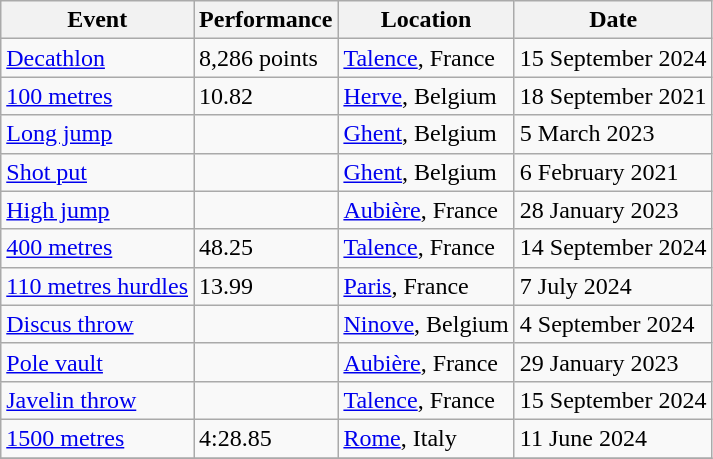<table class="wikitable">
<tr>
<th>Event</th>
<th>Performance</th>
<th>Location</th>
<th>Date</th>
</tr>
<tr>
<td><a href='#'>Decathlon</a></td>
<td>8,286 points</td>
<td><a href='#'>Talence</a>, France</td>
<td>15 September 2024</td>
</tr>
<tr>
<td><a href='#'>100 metres</a></td>
<td>10.82</td>
<td><a href='#'>Herve</a>, Belgium</td>
<td>18 September 2021</td>
</tr>
<tr>
<td><a href='#'>Long jump</a></td>
<td></td>
<td><a href='#'>Ghent</a>, Belgium</td>
<td>5 March 2023</td>
</tr>
<tr>
<td><a href='#'>Shot put</a></td>
<td></td>
<td><a href='#'>Ghent</a>, Belgium</td>
<td>6 February 2021</td>
</tr>
<tr>
<td><a href='#'>High jump</a></td>
<td></td>
<td><a href='#'>Aubière</a>, France</td>
<td>28 January 2023</td>
</tr>
<tr>
<td><a href='#'>400 metres</a></td>
<td>48.25</td>
<td><a href='#'>Talence</a>, France</td>
<td>14 September 2024</td>
</tr>
<tr>
<td><a href='#'>110 metres hurdles</a></td>
<td>13.99</td>
<td><a href='#'>Paris</a>, France</td>
<td>7 July 2024</td>
</tr>
<tr>
<td><a href='#'>Discus throw</a></td>
<td></td>
<td><a href='#'>Ninove</a>, Belgium</td>
<td>4 September 2024</td>
</tr>
<tr>
<td><a href='#'>Pole vault</a></td>
<td></td>
<td><a href='#'>Aubière</a>, France</td>
<td>29 January 2023</td>
</tr>
<tr>
<td><a href='#'>Javelin throw</a></td>
<td></td>
<td><a href='#'>Talence</a>, France</td>
<td>15 September 2024</td>
</tr>
<tr>
<td><a href='#'>1500 metres</a></td>
<td>4:28.85</td>
<td><a href='#'>Rome</a>, Italy</td>
<td>11 June 2024</td>
</tr>
<tr>
</tr>
</table>
